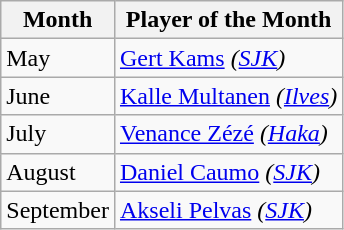<table class="wikitable">
<tr>
<th>Month</th>
<th>Player of the Month</th>
</tr>
<tr>
<td>May</td>
<td> <a href='#'>Gert Kams</a> <em>(<a href='#'>SJK</a>)</em></td>
</tr>
<tr>
<td>June</td>
<td> <a href='#'>Kalle Multanen</a> <em>(<a href='#'>Ilves</a>)</em></td>
</tr>
<tr>
<td>July</td>
<td> <a href='#'>Venance Zézé</a> <em>(<a href='#'>Haka</a>)</em></td>
</tr>
<tr>
<td>August</td>
<td> <a href='#'>Daniel Caumo</a> <em>(<a href='#'>SJK</a>)</em></td>
</tr>
<tr>
<td>September</td>
<td> <a href='#'>Akseli Pelvas</a> <em>(<a href='#'>SJK</a>)</em></td>
</tr>
</table>
